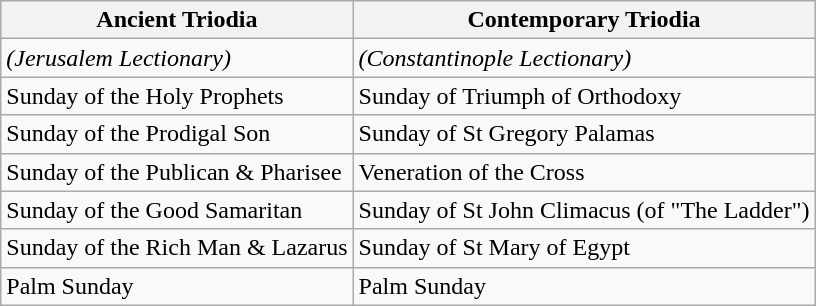<table class="wikitable">
<tr>
<th>Ancient Triodia</th>
<th>Contemporary Triodia</th>
</tr>
<tr>
<td><em>(Jerusalem Lectionary)</em></td>
<td><em>(Constantinople Lectionary)</em></td>
</tr>
<tr>
<td>Sunday of the Holy Prophets</td>
<td>Sunday of Triumph of Orthodoxy</td>
</tr>
<tr>
<td>Sunday of the Prodigal Son</td>
<td>Sunday of St Gregory Palamas</td>
</tr>
<tr>
<td>Sunday of the Publican & Pharisee</td>
<td>Veneration of the Cross</td>
</tr>
<tr>
<td>Sunday of the Good Samaritan</td>
<td>Sunday of St John Climacus (of "The Ladder")</td>
</tr>
<tr>
<td>Sunday of the Rich Man & Lazarus</td>
<td>Sunday of St Mary of Egypt</td>
</tr>
<tr>
<td>Palm Sunday</td>
<td>Palm Sunday</td>
</tr>
</table>
